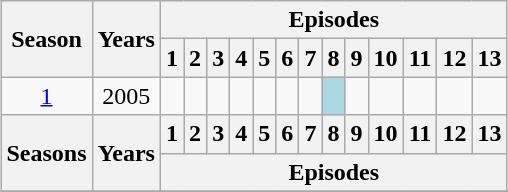<table class="wikitable" style="text-align:center; margin:auto;">
<tr>
<th colspan="1" rowspan="2" style="text-align:center;">Season</th>
<th colspan="1" rowspan="2" style="text-align:center;">Years</th>
<th colspan="13"  style="text-align:center;">Episodes</th>
</tr>
<tr>
<th colspan="1" style="text-align:center;">1</th>
<th colspan="1" style="text-align:center;">2</th>
<th colspan="1" style="text-align:center;">3</th>
<th colspan="1" style="text-align:center;">4</th>
<th colspan="1" style="text-align:center;">5</th>
<th colspan="1" style="text-align:center;">6</th>
<th colspan="1" style="text-align:center;">7</th>
<th colspan="1" style="text-align:center;">8</th>
<th colspan="1" style="text-align:center;">9</th>
<th colspan="1" style="text-align:center;">10</th>
<th colspan="1" style="text-align:center;">11</th>
<th colspan="1" style="text-align:center;">12</th>
<th colspan="1" style="text-align:center;">13</th>
</tr>
<tr>
<td><a href='#'>1</a></td>
<td>2005</td>
<td></td>
<td></td>
<td></td>
<td></td>
<td></td>
<td></td>
<td></td>
<td colspan="1" style="background:lightblue; text-align:center;"></td>
<td></td>
<td></td>
<td></td>
<td></td>
<td></td>
</tr>
<tr>
<th rowspan="2" colspan="1" style="text-align:center;">Seasons</th>
<th colspan="1" rowspan="2" style="text-align:center;">Years</th>
<th colspan="1" style="text-align:center;">1</th>
<th colspan="1" style="text-align:center;">2</th>
<th colspan="1" style="text-align:center;">3</th>
<th colspan="1" style="text-align:center;">4</th>
<th colspan="1" style="text-align:center;">5</th>
<th colspan="1" style="text-align:center;">6</th>
<th colspan="1" style="text-align:center;">7</th>
<th colspan="1" style="text-align:center;">8</th>
<th colspan="1" style="text-align:center;">9</th>
<th colspan="1" style="text-align:center;">10</th>
<th colspan="1" style="text-align:center;">11</th>
<th colspan="1" style="text-align:center;">12</th>
<th colspan="1" style="text-align:center;">13</th>
</tr>
<tr>
<th colspan="13"  style="text-align:center;">Episodes</th>
</tr>
<tr>
</tr>
</table>
